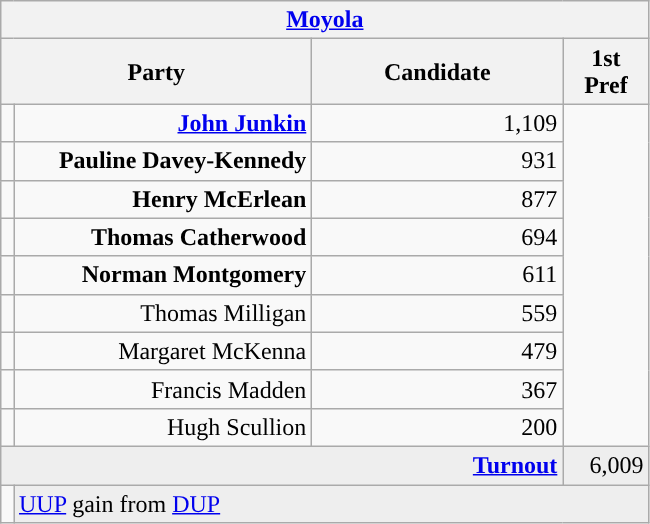<table class="wikitable">
<tr>
<th colspan="4" align="center"><a href='#'>Moyola</a></th>
</tr>
<tr>
<th colspan="2" align="center" width=200>Party</th>
<th width=160>Candidate</th>
<th width=50>1st Pref</th>
</tr>
<tr>
<td></td>
<td align="right"><strong><a href='#'>John Junkin</a></strong></td>
<td align="right">1,109</td>
</tr>
<tr>
<td></td>
<td align="right"><strong>Pauline Davey-Kennedy</strong></td>
<td align="right">931</td>
</tr>
<tr>
<td></td>
<td align="right"><strong>Henry McErlean</strong></td>
<td align="right">877</td>
</tr>
<tr>
<td></td>
<td align="right"><strong>Thomas Catherwood</strong></td>
<td align="right">694</td>
</tr>
<tr>
<td></td>
<td align="right"><strong>Norman Montgomery</strong></td>
<td align="right">611</td>
</tr>
<tr>
<td></td>
<td align="right">Thomas Milligan</td>
<td align="right">559</td>
</tr>
<tr>
<td></td>
<td align="right">Margaret McKenna</td>
<td align="right">479</td>
</tr>
<tr>
<td></td>
<td align="right">Francis Madden</td>
<td align="right">367</td>
</tr>
<tr>
<td></td>
<td align="right">Hugh Scullion</td>
<td align="right">200</td>
</tr>
<tr bgcolor="EEEEEE">
<td colspan=3 align="right"><strong><a href='#'>Turnout</a></strong></td>
<td align="right">6,009</td>
</tr>
<tr>
<td style="color:inherit;background:"></td>
<td colspan=3 bgcolor="EEEEEE"><a href='#'>UUP</a> gain from <a href='#'>DUP</a></td>
</tr>
</table>
